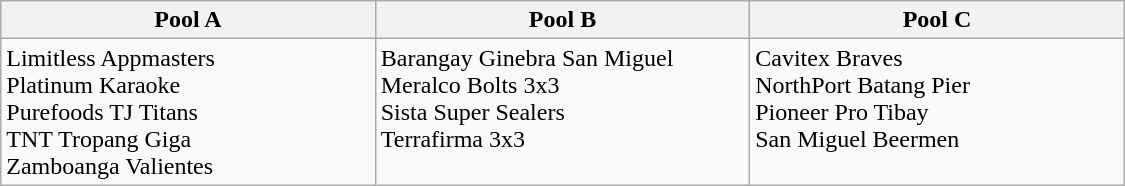<table class=wikitable width=750>
<tr>
<th width=33%>Pool A</th>
<th width=33%>Pool B</th>
<th width=33%>Pool C</th>
</tr>
<tr valign=top>
<td>Limitless Appmasters <br> Platinum Karaoke <br> Purefoods TJ Titans <br> TNT Tropang Giga <br> Zamboanga Valientes</td>
<td>Barangay Ginebra San Miguel <br> Meralco Bolts 3x3 <br> Sista Super Sealers <br> Terrafirma 3x3</td>
<td>Cavitex Braves <br> NorthPort Batang Pier <br> Pioneer Pro Tibay <br> San Miguel Beermen</td>
</tr>
</table>
